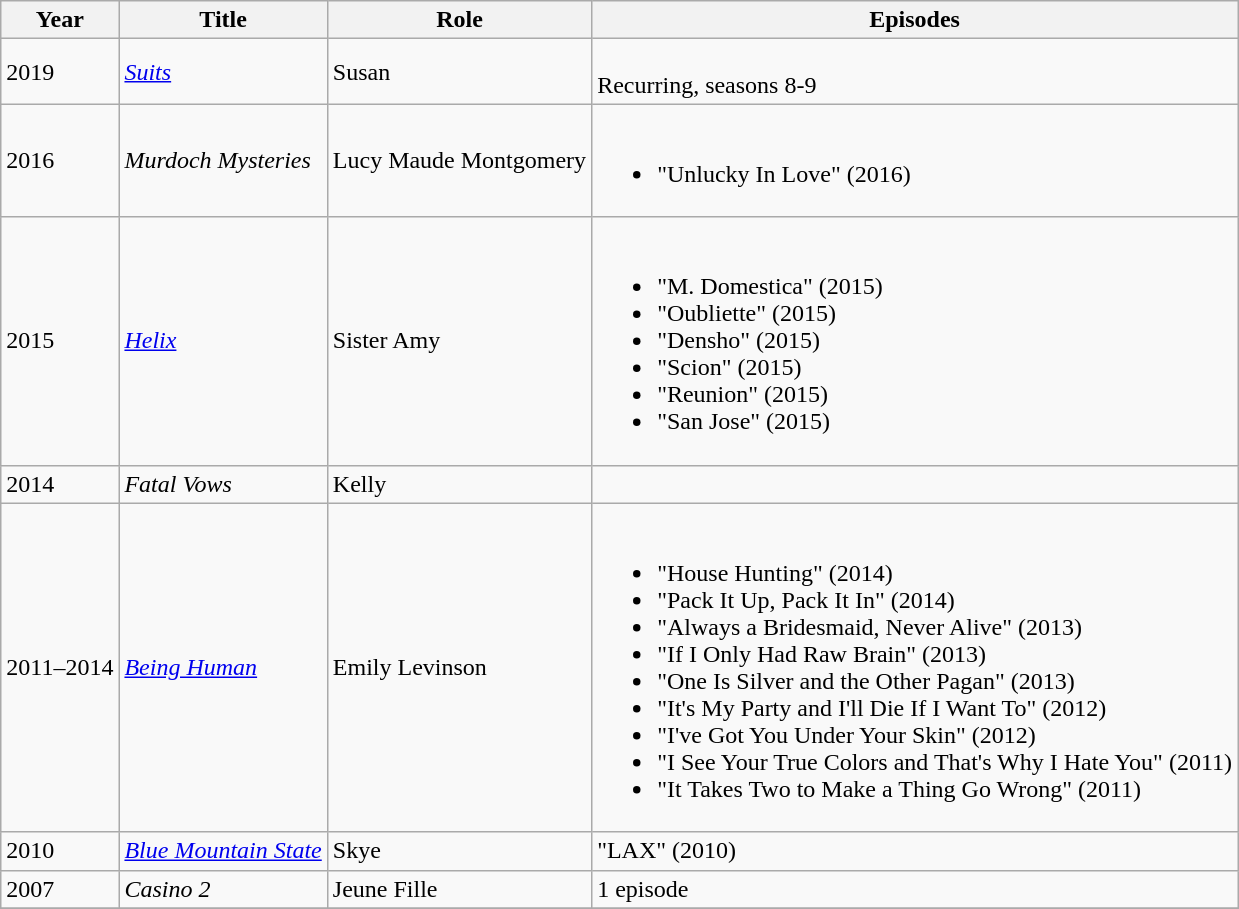<table class="wikitable sortable">
<tr>
<th>Year</th>
<th>Title</th>
<th>Role</th>
<th>Episodes</th>
</tr>
<tr>
<td>2019</td>
<td><em><a href='#'>Suits</a></em></td>
<td>Susan</td>
<td><br>Recurring, seasons 8-9</td>
</tr>
<tr>
<td>2016</td>
<td><em>Murdoch Mysteries</em></td>
<td>Lucy Maude Montgomery</td>
<td><br><ul><li>"Unlucky In Love" (2016)</li></ul></td>
</tr>
<tr>
<td>2015</td>
<td><em><a href='#'>Helix</a></em></td>
<td>Sister Amy</td>
<td><br><ul><li>"M. Domestica" (2015)</li><li>"Oubliette" (2015)</li><li>"Densho" (2015)</li><li>"Scion" (2015)</li><li>"Reunion" (2015)</li><li>"San Jose" (2015)</li></ul></td>
</tr>
<tr>
<td>2014</td>
<td><em>Fatal Vows</em></td>
<td>Kelly</td>
<td></td>
</tr>
<tr>
<td>2011–2014</td>
<td><em><a href='#'>Being Human</a></em></td>
<td>Emily Levinson</td>
<td><br><ul><li>"House Hunting" (2014)</li><li>"Pack It Up, Pack It In" (2014)</li><li>"Always a Bridesmaid, Never Alive" (2013)</li><li>"If I Only Had Raw Brain" (2013)</li><li>"One Is Silver and the Other Pagan" (2013)</li><li>"It's My Party and I'll Die If I Want To" (2012)</li><li>"I've Got You Under Your Skin" (2012)</li><li>"I See Your True Colors and That's Why I Hate You" (2011)</li><li>"It Takes Two to Make a Thing Go Wrong" (2011)</li></ul></td>
</tr>
<tr>
<td>2010</td>
<td><em><a href='#'>Blue Mountain State</a></em></td>
<td>Skye</td>
<td>"LAX" (2010)</td>
</tr>
<tr>
<td>2007</td>
<td><em>Casino 2</em></td>
<td>Jeune Fille</td>
<td>1 episode</td>
</tr>
<tr>
</tr>
</table>
